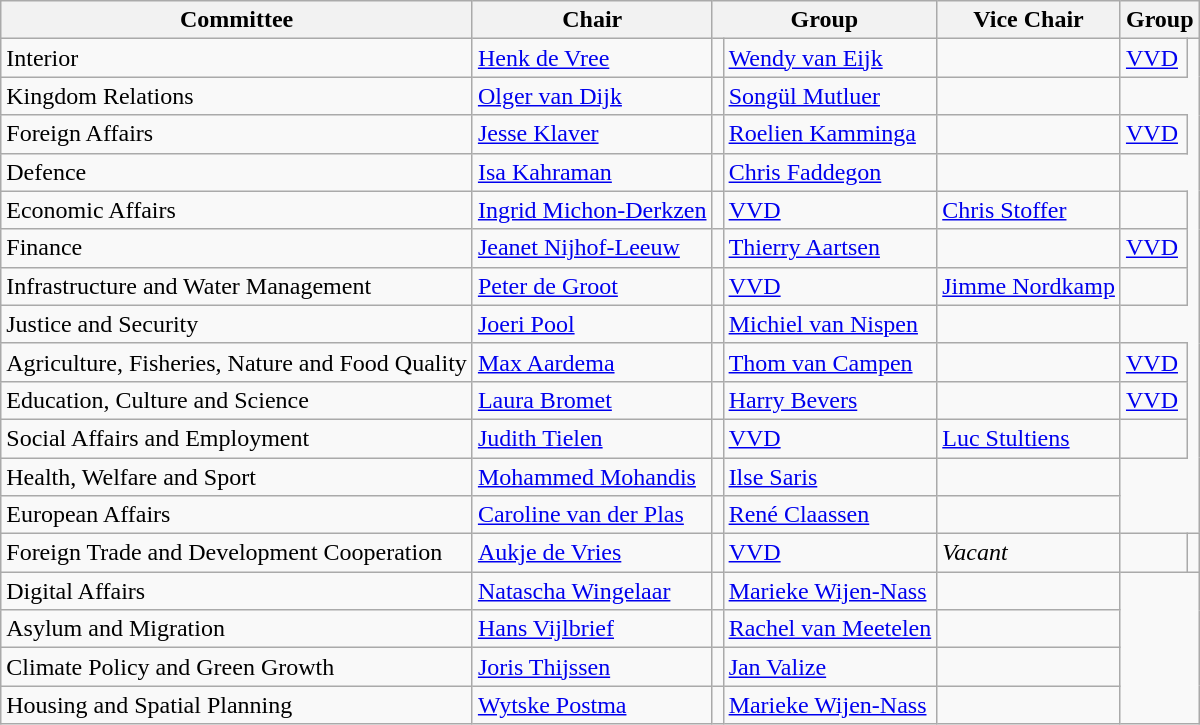<table class="wikitable">
<tr>
<th>Committee</th>
<th>Chair</th>
<th colspan=2>Group</th>
<th>Vice Chair</th>
<th colspan=2>Group</th>
</tr>
<tr>
<td>Interior</td>
<td><a href='#'>Henk de Vree</a></td>
<td></td>
<td><a href='#'>Wendy van Eijk</a></td>
<td style=background:></td>
<td><a href='#'>VVD</a></td>
</tr>
<tr>
<td>Kingdom Relations</td>
<td><a href='#'>Olger van Dijk</a></td>
<td></td>
<td><a href='#'>Songül Mutluer</a></td>
<td></td>
</tr>
<tr>
<td>Foreign Affairs</td>
<td><a href='#'>Jesse Klaver</a></td>
<td></td>
<td><a href='#'>Roelien Kamminga</a></td>
<td style=background:></td>
<td><a href='#'>VVD</a></td>
</tr>
<tr>
<td>Defence</td>
<td><a href='#'>Isa Kahraman</a></td>
<td></td>
<td><a href='#'>Chris Faddegon</a></td>
<td></td>
</tr>
<tr>
<td>Economic Affairs</td>
<td><a href='#'>Ingrid Michon-Derkzen</a></td>
<td style=background:></td>
<td><a href='#'>VVD</a></td>
<td><a href='#'>Chris Stoffer</a></td>
<td></td>
</tr>
<tr>
<td>Finance</td>
<td><a href='#'>Jeanet Nijhof-Leeuw</a></td>
<td></td>
<td><a href='#'>Thierry Aartsen</a></td>
<td style=background:></td>
<td><a href='#'>VVD</a></td>
</tr>
<tr>
<td>Infrastructure and Water Management</td>
<td><a href='#'>Peter de Groot</a></td>
<td style=background:></td>
<td><a href='#'>VVD</a></td>
<td><a href='#'>Jimme Nordkamp</a></td>
<td></td>
</tr>
<tr>
<td>Justice and Security</td>
<td><a href='#'>Joeri Pool</a></td>
<td></td>
<td><a href='#'>Michiel van Nispen</a></td>
<td></td>
</tr>
<tr>
<td>Agriculture, Fisheries, Nature and Food Quality</td>
<td><a href='#'>Max Aardema</a></td>
<td></td>
<td><a href='#'>Thom van Campen</a></td>
<td style=background:></td>
<td><a href='#'>VVD</a></td>
</tr>
<tr>
<td>Education, Culture and Science</td>
<td><a href='#'>Laura Bromet</a></td>
<td></td>
<td><a href='#'>Harry Bevers</a></td>
<td style=background:></td>
<td><a href='#'>VVD</a></td>
</tr>
<tr>
<td>Social Affairs and Employment</td>
<td><a href='#'>Judith Tielen</a></td>
<td style=background:></td>
<td><a href='#'>VVD</a></td>
<td><a href='#'>Luc Stultiens</a></td>
<td></td>
</tr>
<tr>
<td>Health, Welfare and Sport</td>
<td><a href='#'>Mohammed Mohandis</a></td>
<td></td>
<td><a href='#'>Ilse Saris</a></td>
<td></td>
</tr>
<tr>
<td>European Affairs</td>
<td><a href='#'>Caroline van der Plas</a></td>
<td></td>
<td><a href='#'>René Claassen</a></td>
<td></td>
</tr>
<tr>
<td>Foreign Trade and Development Cooperation</td>
<td><a href='#'>Aukje de Vries</a></td>
<td style=background:></td>
<td><a href='#'>VVD</a></td>
<td><em>Vacant</em></td>
<td></td>
<td></td>
</tr>
<tr>
<td>Digital Affairs</td>
<td><a href='#'>Natascha Wingelaar</a></td>
<td></td>
<td><a href='#'>Marieke Wijen-Nass</a></td>
<td></td>
</tr>
<tr>
<td>Asylum and Migration</td>
<td><a href='#'>Hans Vijlbrief</a></td>
<td></td>
<td><a href='#'>Rachel van Meetelen</a></td>
<td></td>
</tr>
<tr>
<td>Climate Policy and Green Growth</td>
<td><a href='#'>Joris Thijssen</a></td>
<td></td>
<td><a href='#'>Jan Valize</a></td>
<td></td>
</tr>
<tr>
<td>Housing and Spatial Planning</td>
<td><a href='#'>Wytske Postma</a></td>
<td></td>
<td><a href='#'>Marieke Wijen-Nass</a></td>
<td></td>
</tr>
</table>
